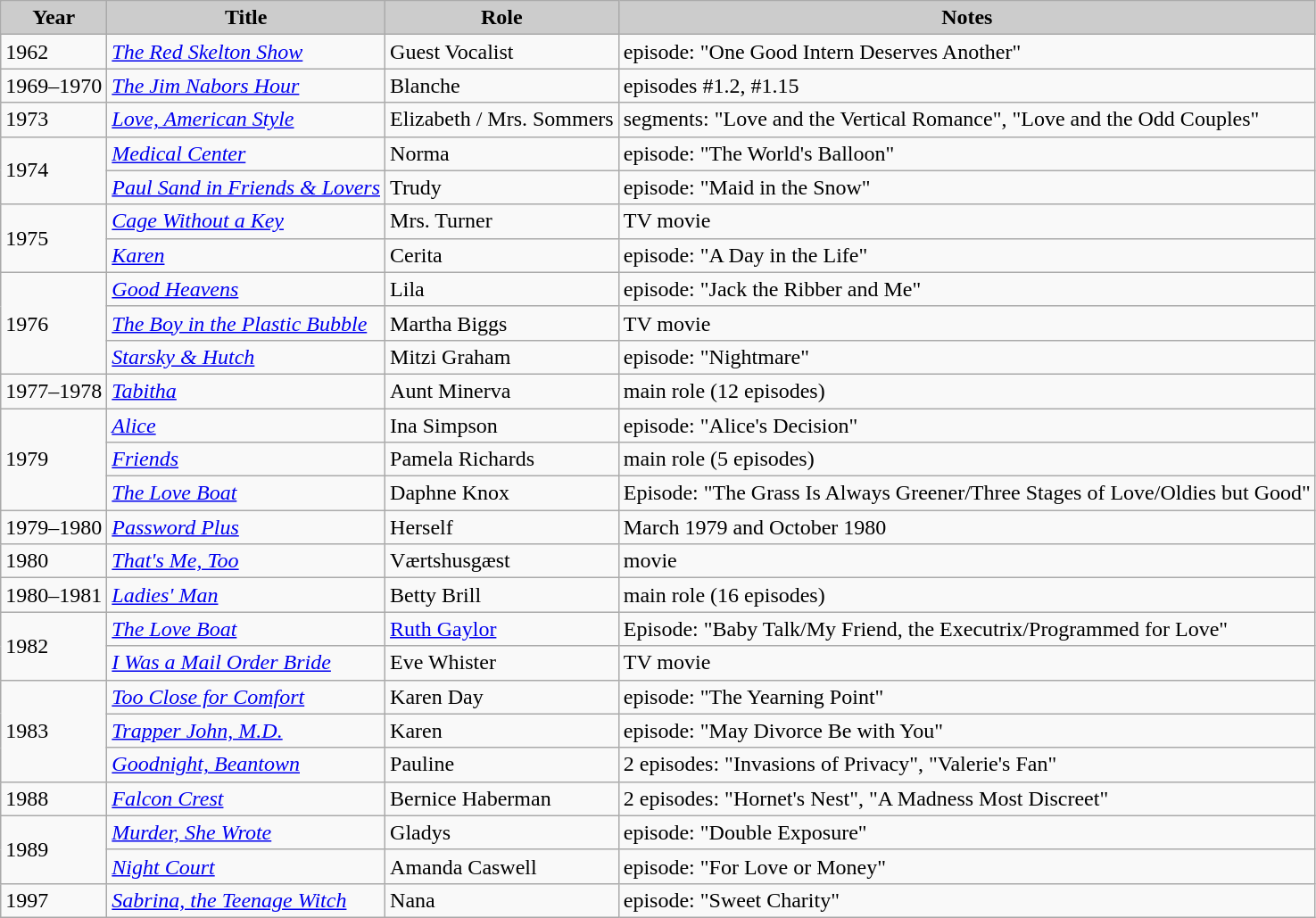<table class="wikitable">
<tr>
<th style="background: #CCCCCC;">Year</th>
<th style="background: #CCCCCC;">Title</th>
<th style="background: #CCCCCC;">Role</th>
<th style="background: #CCCCCC;">Notes</th>
</tr>
<tr>
<td>1962</td>
<td><em><a href='#'>The Red Skelton Show</a></em></td>
<td>Guest Vocalist</td>
<td>episode: "One Good Intern Deserves Another"</td>
</tr>
<tr>
<td>1969–1970</td>
<td><em><a href='#'>The Jim Nabors Hour</a></em></td>
<td>Blanche</td>
<td>episodes #1.2, #1.15</td>
</tr>
<tr>
<td>1973</td>
<td><em><a href='#'>Love, American Style</a></em></td>
<td>Elizabeth / Mrs. Sommers</td>
<td>segments: "Love and the Vertical Romance", "Love and the Odd Couples"</td>
</tr>
<tr>
<td rowspan=2>1974</td>
<td><em><a href='#'>Medical Center</a></em></td>
<td>Norma</td>
<td>episode: "The World's Balloon"</td>
</tr>
<tr>
<td><em><a href='#'>Paul Sand in Friends & Lovers</a></em></td>
<td>Trudy</td>
<td>episode: "Maid in the Snow"</td>
</tr>
<tr>
<td rowspan=2>1975</td>
<td><em><a href='#'>Cage Without a Key</a></em></td>
<td>Mrs. Turner</td>
<td>TV movie</td>
</tr>
<tr>
<td><em><a href='#'>Karen</a></em></td>
<td>Cerita</td>
<td>episode: "A Day in the Life"</td>
</tr>
<tr>
<td rowspan=3>1976</td>
<td><em><a href='#'>Good Heavens</a></em></td>
<td>Lila</td>
<td>episode: "Jack the Ribber and Me"</td>
</tr>
<tr>
<td><em><a href='#'>The Boy in the Plastic Bubble</a></em></td>
<td>Martha Biggs</td>
<td>TV movie</td>
</tr>
<tr>
<td><em><a href='#'>Starsky & Hutch</a></em></td>
<td>Mitzi Graham</td>
<td>episode: "Nightmare"</td>
</tr>
<tr>
<td>1977–1978</td>
<td><em><a href='#'>Tabitha</a></em></td>
<td>Aunt Minerva</td>
<td>main role (12 episodes)</td>
</tr>
<tr>
<td rowspan=3>1979</td>
<td><em><a href='#'>Alice</a></em></td>
<td>Ina Simpson</td>
<td>episode: "Alice's Decision"</td>
</tr>
<tr>
<td><em><a href='#'>Friends</a></em></td>
<td>Pamela Richards</td>
<td>main role (5 episodes)</td>
</tr>
<tr>
<td><em><a href='#'>The Love Boat</a></em></td>
<td>Daphne Knox</td>
<td>Episode: "The Grass Is Always Greener/Three Stages of Love/Oldies but Good"</td>
</tr>
<tr>
<td>1979–1980</td>
<td><em><a href='#'>Password Plus</a></em></td>
<td>Herself</td>
<td>March 1979 and October 1980</td>
</tr>
<tr>
<td>1980</td>
<td><em><a href='#'>That's Me, Too</a></em></td>
<td>Værtshusgæst</td>
<td>movie</td>
</tr>
<tr>
<td>1980–1981</td>
<td><em><a href='#'>Ladies' Man</a></em></td>
<td>Betty Brill</td>
<td>main role (16 episodes)</td>
</tr>
<tr>
<td rowspan=2>1982</td>
<td><em><a href='#'>The Love Boat</a></em></td>
<td><a href='#'>Ruth Gaylor</a></td>
<td>Episode: "Baby Talk/My Friend, the Executrix/Programmed for Love"</td>
</tr>
<tr>
<td><em><a href='#'>I Was a Mail Order Bride</a></em></td>
<td>Eve Whister</td>
<td>TV movie</td>
</tr>
<tr>
<td rowspan=3>1983</td>
<td><em><a href='#'>Too Close for Comfort</a></em></td>
<td>Karen Day</td>
<td>episode: "The Yearning Point"</td>
</tr>
<tr>
<td><em><a href='#'>Trapper John, M.D.</a></em></td>
<td>Karen</td>
<td>episode: "May Divorce Be with You"</td>
</tr>
<tr>
<td><em><a href='#'>Goodnight, Beantown</a></em></td>
<td>Pauline</td>
<td>2 episodes: "Invasions of Privacy", "Valerie's Fan"</td>
</tr>
<tr>
<td>1988</td>
<td><em><a href='#'>Falcon Crest</a></em></td>
<td>Bernice Haberman</td>
<td>2 episodes: "Hornet's Nest", "A Madness Most Discreet"</td>
</tr>
<tr>
<td rowspan=2>1989</td>
<td><em><a href='#'>Murder, She Wrote</a></em></td>
<td>Gladys</td>
<td>episode: "Double Exposure"</td>
</tr>
<tr>
<td><em><a href='#'>Night Court</a></em></td>
<td>Amanda Caswell</td>
<td>episode: "For Love or Money"</td>
</tr>
<tr>
<td>1997</td>
<td><em><a href='#'>Sabrina, the Teenage Witch</a></em></td>
<td>Nana</td>
<td>episode: "Sweet Charity"</td>
</tr>
</table>
